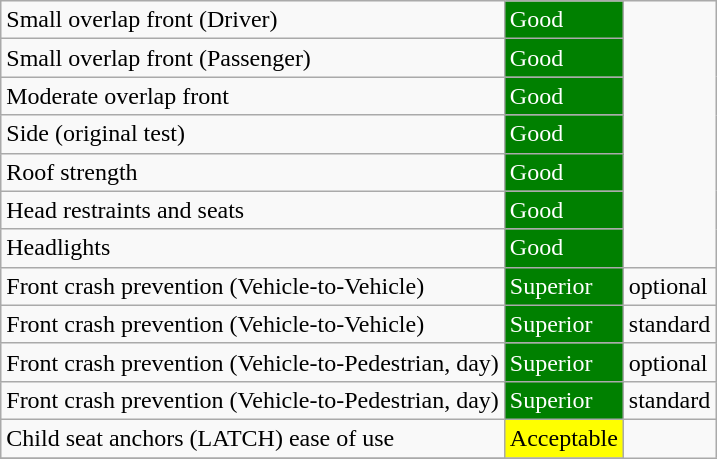<table class="wikitable">
<tr>
<td>Small overlap front (Driver)</td>
<td style="color:white;background: green">Good</td>
</tr>
<tr>
<td>Small overlap front (Passenger)</td>
<td style="color:white;background: green">Good</td>
</tr>
<tr>
<td>Moderate overlap front</td>
<td style="color:white;background: green">Good</td>
</tr>
<tr>
<td>Side (original test)</td>
<td style="color:white;background: green">Good</td>
</tr>
<tr>
<td>Roof strength</td>
<td style="color:white;background: green">Good</td>
</tr>
<tr>
<td>Head restraints and seats</td>
<td style="color:white;background: green">Good</td>
</tr>
<tr>
<td>Headlights</td>
<td style="color:white;background: green">Good</td>
</tr>
<tr>
<td>Front crash prevention (Vehicle-to-Vehicle)</td>
<td style="color:white;background: green">Superior</td>
<td>optional</td>
</tr>
<tr>
<td>Front crash prevention (Vehicle-to-Vehicle)</td>
<td style="color:white;background: green">Superior</td>
<td>standard</td>
</tr>
<tr>
<td>Front crash prevention (Vehicle-to-Pedestrian, day)</td>
<td style="color:white;background: green">Superior</td>
<td>optional</td>
</tr>
<tr>
<td>Front crash prevention (Vehicle-to-Pedestrian, day)</td>
<td style="color:white;background: green">Superior</td>
<td>standard</td>
</tr>
<tr>
<td>Child seat anchors (LATCH) ease of use</td>
<td style="background: yellow">Acceptable</td>
</tr>
<tr>
</tr>
</table>
